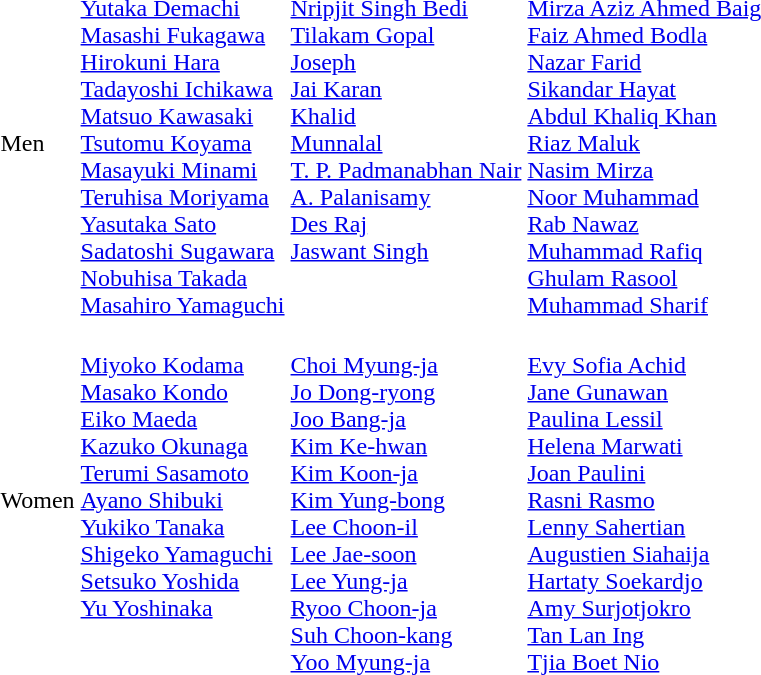<table>
<tr>
<td>Men<br></td>
<td><br><a href='#'>Yutaka Demachi</a><br><a href='#'>Masashi Fukagawa</a><br><a href='#'>Hirokuni Hara</a><br><a href='#'>Tadayoshi Ichikawa</a><br><a href='#'>Matsuo Kawasaki</a><br><a href='#'>Tsutomu Koyama</a><br><a href='#'>Masayuki Minami</a><br><a href='#'>Teruhisa Moriyama</a><br><a href='#'>Yasutaka Sato</a><br><a href='#'>Sadatoshi Sugawara</a><br><a href='#'>Nobuhisa Takada</a><br><a href='#'>Masahiro Yamaguchi</a></td>
<td valign=top><br><a href='#'>Nripjit Singh Bedi</a><br><a href='#'>Tilakam Gopal</a><br><a href='#'>Joseph</a><br><a href='#'>Jai Karan</a><br><a href='#'>Khalid</a><br><a href='#'>Munnalal</a><br><a href='#'>T. P. Padmanabhan Nair</a><br><a href='#'>A. Palanisamy</a><br><a href='#'>Des Raj</a><br><a href='#'>Jaswant Singh</a></td>
<td><br><a href='#'>Mirza Aziz Ahmed Baig</a><br><a href='#'>Faiz Ahmed Bodla</a><br><a href='#'>Nazar Farid</a><br><a href='#'>Sikandar Hayat</a><br><a href='#'>Abdul Khaliq Khan</a><br><a href='#'>Riaz Maluk</a><br><a href='#'>Nasim Mirza</a><br><a href='#'>Noor Muhammad</a><br><a href='#'>Rab Nawaz</a><br><a href='#'>Muhammad Rafiq</a><br><a href='#'>Ghulam Rasool</a><br><a href='#'>Muhammad Sharif</a></td>
</tr>
<tr>
<td>Women<br></td>
<td valign=top><br><a href='#'>Miyoko Kodama</a><br><a href='#'>Masako Kondo</a><br><a href='#'>Eiko Maeda</a><br><a href='#'>Kazuko Okunaga</a><br><a href='#'>Terumi Sasamoto</a><br><a href='#'>Ayano Shibuki</a><br><a href='#'>Yukiko Tanaka</a><br><a href='#'>Shigeko Yamaguchi</a><br><a href='#'>Setsuko Yoshida</a><br><a href='#'>Yu Yoshinaka</a></td>
<td><br><a href='#'>Choi Myung-ja</a><br><a href='#'>Jo Dong-ryong</a><br><a href='#'>Joo Bang-ja</a><br><a href='#'>Kim Ke-hwan</a><br><a href='#'>Kim Koon-ja</a><br><a href='#'>Kim Yung-bong</a><br><a href='#'>Lee Choon-il</a><br><a href='#'>Lee Jae-soon</a><br><a href='#'>Lee Yung-ja</a><br><a href='#'>Ryoo Choon-ja</a><br><a href='#'>Suh Choon-kang</a><br><a href='#'>Yoo Myung-ja</a></td>
<td><br><a href='#'>Evy Sofia Achid</a><br><a href='#'>Jane Gunawan</a><br><a href='#'>Paulina Lessil</a><br><a href='#'>Helena Marwati</a><br><a href='#'>Joan Paulini</a><br><a href='#'>Rasni Rasmo</a><br><a href='#'>Lenny Sahertian</a><br><a href='#'>Augustien Siahaija</a><br><a href='#'>Hartaty Soekardjo</a><br><a href='#'>Amy Surjotjokro</a><br><a href='#'>Tan Lan Ing</a><br><a href='#'>Tjia Boet Nio</a></td>
</tr>
</table>
